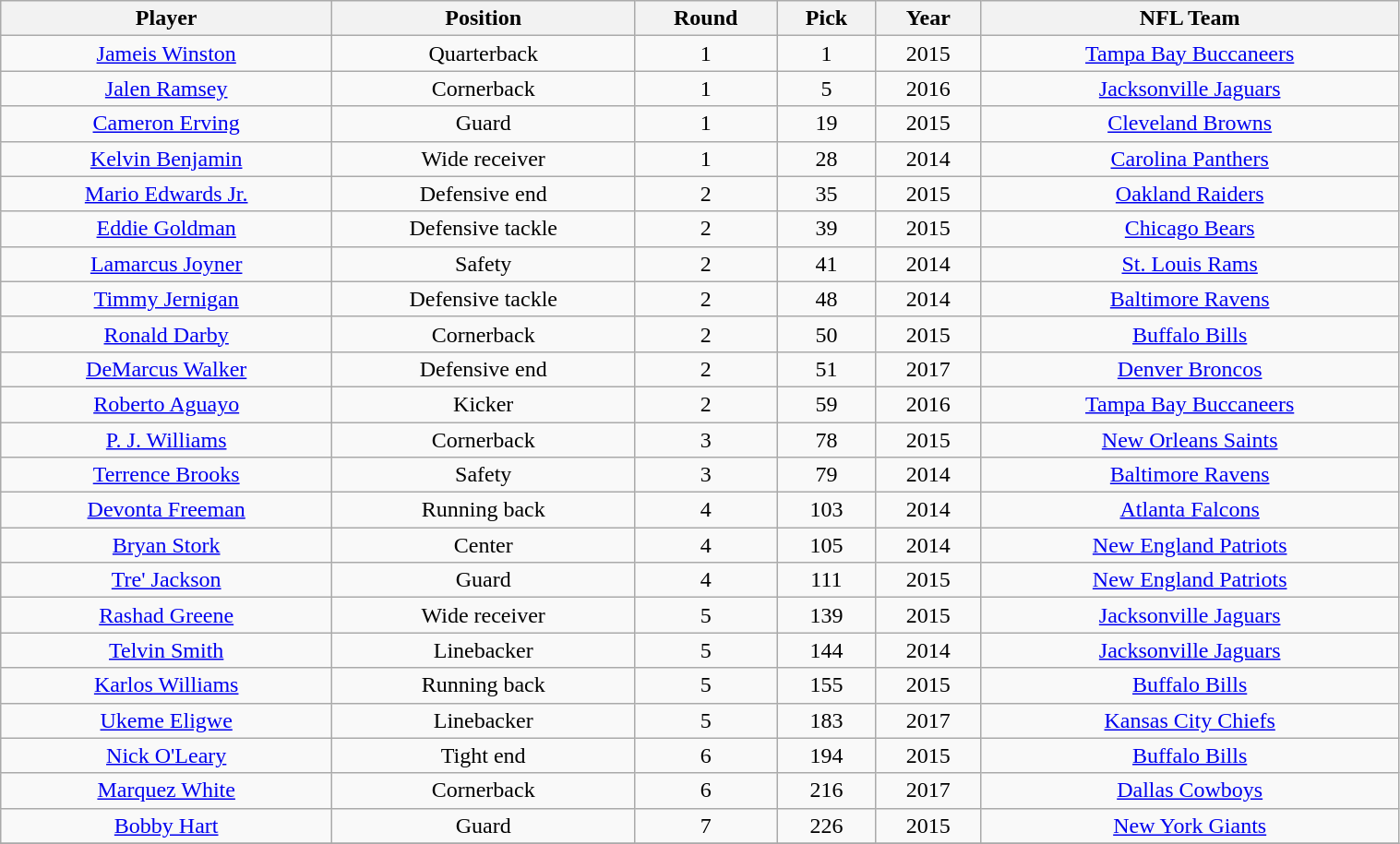<table class="wikitable sortable sortable" width="80%">
<tr>
<th>Player</th>
<th>Position</th>
<th>Round</th>
<th>Pick</th>
<th>Year</th>
<th>NFL Team</th>
</tr>
<tr align="center" bgcolor="">
<td><a href='#'>Jameis Winston</a></td>
<td>Quarterback</td>
<td>1</td>
<td>1</td>
<td>2015</td>
<td><a href='#'>Tampa Bay Buccaneers</a></td>
</tr>
<tr align="center" bgcolor="">
<td><a href='#'>Jalen Ramsey</a></td>
<td>Cornerback</td>
<td>1</td>
<td>5</td>
<td>2016</td>
<td><a href='#'>Jacksonville Jaguars</a></td>
</tr>
<tr align="center" bgcolor="">
<td><a href='#'>Cameron Erving</a></td>
<td>Guard</td>
<td>1</td>
<td>19</td>
<td>2015</td>
<td><a href='#'>Cleveland Browns</a></td>
</tr>
<tr align="center" bgcolor="">
<td><a href='#'>Kelvin Benjamin</a></td>
<td>Wide receiver</td>
<td>1</td>
<td>28</td>
<td>2014</td>
<td><a href='#'>Carolina Panthers</a></td>
</tr>
<tr align="center" bgcolor="">
<td><a href='#'>Mario Edwards Jr.</a></td>
<td>Defensive end</td>
<td>2</td>
<td>35</td>
<td>2015</td>
<td><a href='#'>Oakland Raiders</a></td>
</tr>
<tr align="center" bgcolor="">
<td><a href='#'>Eddie Goldman</a></td>
<td>Defensive tackle</td>
<td>2</td>
<td>39</td>
<td>2015</td>
<td><a href='#'>Chicago Bears</a></td>
</tr>
<tr align="center" bgcolor="">
<td><a href='#'>Lamarcus Joyner</a></td>
<td>Safety</td>
<td>2</td>
<td>41</td>
<td>2014</td>
<td><a href='#'>St. Louis Rams</a></td>
</tr>
<tr align="center" bgcolor="">
<td><a href='#'>Timmy Jernigan</a></td>
<td>Defensive tackle</td>
<td>2</td>
<td>48</td>
<td>2014</td>
<td><a href='#'>Baltimore Ravens</a></td>
</tr>
<tr align="center" bgcolor="">
<td><a href='#'>Ronald Darby</a></td>
<td>Cornerback</td>
<td>2</td>
<td>50</td>
<td>2015</td>
<td><a href='#'>Buffalo Bills</a></td>
</tr>
<tr align="center" bgcolor="">
<td><a href='#'>DeMarcus Walker</a></td>
<td>Defensive end</td>
<td>2</td>
<td>51</td>
<td>2017</td>
<td><a href='#'>Denver Broncos</a></td>
</tr>
<tr align="center" bgcolor="">
<td><a href='#'>Roberto Aguayo</a></td>
<td>Kicker</td>
<td>2</td>
<td>59</td>
<td>2016</td>
<td><a href='#'>Tampa Bay Buccaneers</a></td>
</tr>
<tr align="center" bgcolor="">
<td><a href='#'>P. J. Williams</a></td>
<td>Cornerback</td>
<td>3</td>
<td>78</td>
<td>2015</td>
<td><a href='#'>New Orleans Saints</a></td>
</tr>
<tr align="center" bgcolor="">
<td><a href='#'>Terrence Brooks</a></td>
<td>Safety</td>
<td>3</td>
<td>79</td>
<td>2014</td>
<td><a href='#'>Baltimore Ravens</a></td>
</tr>
<tr align="center" bgcolor="">
<td><a href='#'>Devonta Freeman</a></td>
<td>Running back</td>
<td>4</td>
<td>103</td>
<td>2014</td>
<td><a href='#'>Atlanta Falcons</a></td>
</tr>
<tr align="center" bgcolor="">
<td><a href='#'>Bryan Stork</a></td>
<td>Center</td>
<td>4</td>
<td>105</td>
<td>2014</td>
<td><a href='#'>New England Patriots</a></td>
</tr>
<tr align="center" bgcolor="">
<td><a href='#'>Tre' Jackson</a></td>
<td>Guard</td>
<td>4</td>
<td>111</td>
<td>2015</td>
<td><a href='#'>New England Patriots</a></td>
</tr>
<tr align="center" bgcolor="">
<td><a href='#'>Rashad Greene</a></td>
<td>Wide receiver</td>
<td>5</td>
<td>139</td>
<td>2015</td>
<td><a href='#'>Jacksonville Jaguars</a></td>
</tr>
<tr align="center" bgcolor="">
<td><a href='#'>Telvin Smith</a></td>
<td>Linebacker</td>
<td>5</td>
<td>144</td>
<td>2014</td>
<td><a href='#'>Jacksonville Jaguars</a></td>
</tr>
<tr align="center" bgcolor="">
<td><a href='#'>Karlos Williams</a></td>
<td>Running back</td>
<td>5</td>
<td>155</td>
<td>2015</td>
<td><a href='#'>Buffalo Bills</a></td>
</tr>
<tr align="center" bgcolor="">
<td><a href='#'>Ukeme Eligwe</a></td>
<td>Linebacker</td>
<td>5</td>
<td>183</td>
<td>2017</td>
<td><a href='#'>Kansas City Chiefs</a></td>
</tr>
<tr align="center" bgcolor="">
<td><a href='#'>Nick O'Leary</a></td>
<td>Tight end</td>
<td>6</td>
<td>194</td>
<td>2015</td>
<td><a href='#'>Buffalo Bills</a></td>
</tr>
<tr align="center" bgcolor="">
<td><a href='#'>Marquez White</a></td>
<td>Cornerback</td>
<td>6</td>
<td>216</td>
<td>2017</td>
<td><a href='#'>Dallas Cowboys</a></td>
</tr>
<tr align="center" bgcolor="">
<td><a href='#'>Bobby Hart</a></td>
<td>Guard</td>
<td>7</td>
<td>226</td>
<td>2015</td>
<td><a href='#'>New York Giants</a></td>
</tr>
<tr align="center" bgcolor="">
</tr>
</table>
